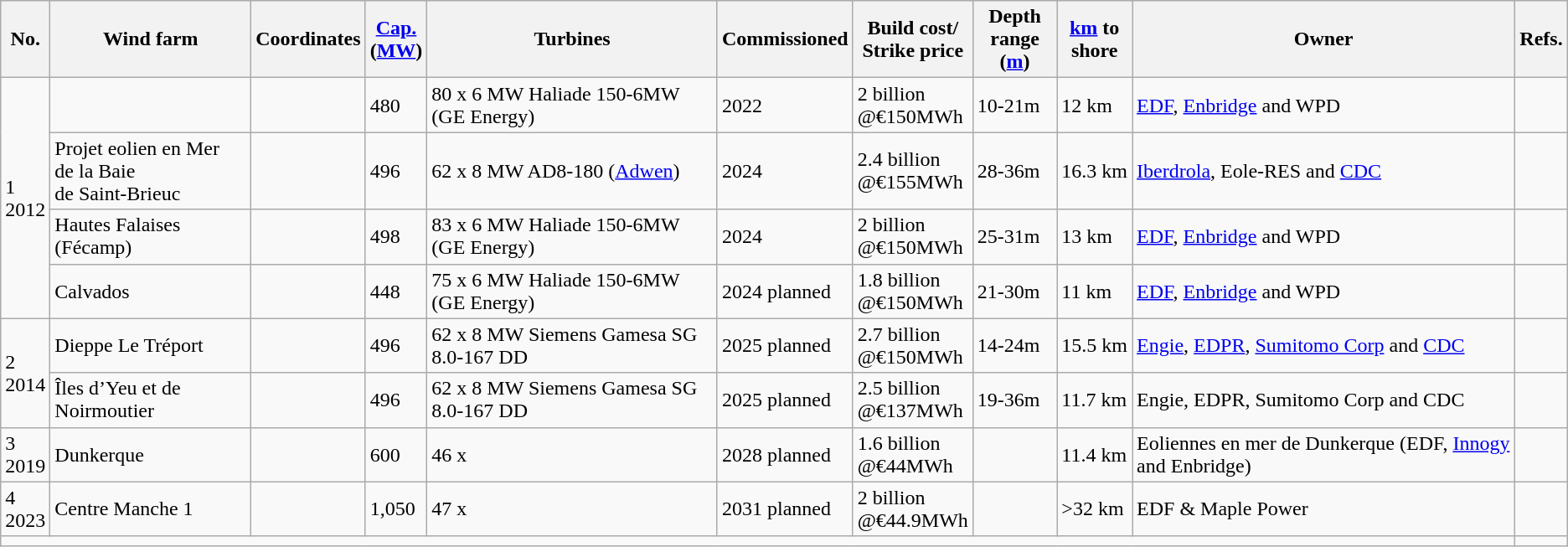<table class="wikitable sortable">
<tr>
<th>No.</th>
<th>Wind farm</th>
<th>Coordinates</th>
<th><a href='#'>Cap.</a><br> (<a href='#'>MW</a>)</th>
<th>Turbines</th>
<th>Commissioned</th>
<th>Build cost/<br>Strike price</th>
<th>Depth<br>range (<a href='#'>m</a>)</th>
<th><a href='#'>km</a> to<br>shore</th>
<th>Owner</th>
<th>Refs.</th>
</tr>
<tr>
<td rowspan="4">1 <br> 2012</td>
<td></td>
<td></td>
<td>480</td>
<td>80 x 6 MW Haliade 150-6MW (GE Energy)</td>
<td>2022</td>
<td>2 billion <br>@€150MWh</td>
<td>10-21m</td>
<td>12 km</td>
<td><a href='#'>EDF</a>, <a href='#'>Enbridge</a> and WPD</td>
<td></td>
</tr>
<tr>
<td>Projet eolien en Mer <br>de la Baie <br>de Saint-Brieuc</td>
<td></td>
<td>496</td>
<td>62 x 8 MW AD8-180 (<a href='#'>Adwen</a>)</td>
<td>2024</td>
<td>2.4 billion<br>@€155MWh</td>
<td>28-36m</td>
<td>16.3 km</td>
<td><a href='#'>Iberdrola</a>, Eole-RES and <a href='#'>CDC</a></td>
<td></td>
</tr>
<tr>
<td>Hautes Falaises (Fécamp)</td>
<td></td>
<td>498</td>
<td>83 x 6 MW Haliade 150-6MW (GE Energy)</td>
<td>2024</td>
<td>2 billion <br>@€150MWh</td>
<td>25-31m</td>
<td>13 km</td>
<td><a href='#'>EDF</a>, <a href='#'>Enbridge</a> and WPD</td>
<td></td>
</tr>
<tr>
<td>Calvados</td>
<td></td>
<td>448</td>
<td>75 x 6 MW Haliade 150-6MW (GE Energy)</td>
<td>2024 planned</td>
<td>1.8 billion <br>@€150MWh</td>
<td>21-30m</td>
<td>11 km</td>
<td><a href='#'>EDF</a>, <a href='#'>Enbridge</a> and WPD</td>
<td></td>
</tr>
<tr>
<td rowspan="2">2 <br>2014</td>
<td>Dieppe Le Tréport</td>
<td></td>
<td>496</td>
<td>62 x 8 MW Siemens Gamesa SG 8.0-167 DD</td>
<td>2025 planned</td>
<td>2.7 billion<br>@€150MWh</td>
<td>14-24m</td>
<td>15.5 km</td>
<td><a href='#'>Engie</a>, <a href='#'>EDPR</a>, <a href='#'>Sumitomo Corp</a> and <a href='#'>CDC</a></td>
<td></td>
</tr>
<tr>
<td>Îles d’Yeu et de Noirmoutier</td>
<td></td>
<td>496</td>
<td>62 x 8 MW Siemens Gamesa SG 8.0-167 DD</td>
<td>2025 planned</td>
<td>2.5 billion <br> @€137MWh</td>
<td>19-36m</td>
<td>11.7 km</td>
<td>Engie, EDPR, Sumitomo Corp and CDC</td>
<td></td>
</tr>
<tr>
<td>3 <br> 2019</td>
<td>Dunkerque</td>
<td></td>
<td>600</td>
<td>46 x</td>
<td>2028 planned</td>
<td>1.6 billion<br> @€44MWh</td>
<td></td>
<td>11.4 km</td>
<td>Eoliennes en mer de Dunkerque (EDF, <a href='#'>Innogy</a> and Enbridge)</td>
<td></td>
</tr>
<tr>
<td>4 <br>2023</td>
<td>Centre Manche 1</td>
<td></td>
<td>1,050</td>
<td>47 x</td>
<td>2031 planned</td>
<td>2 billion <br>@€44.9MWh</td>
<td></td>
<td>>32 km</td>
<td>EDF & Maple Power</td>
<td></td>
</tr>
<tr class="sortbottom">
<td colspan="10"></td>
</tr>
</table>
